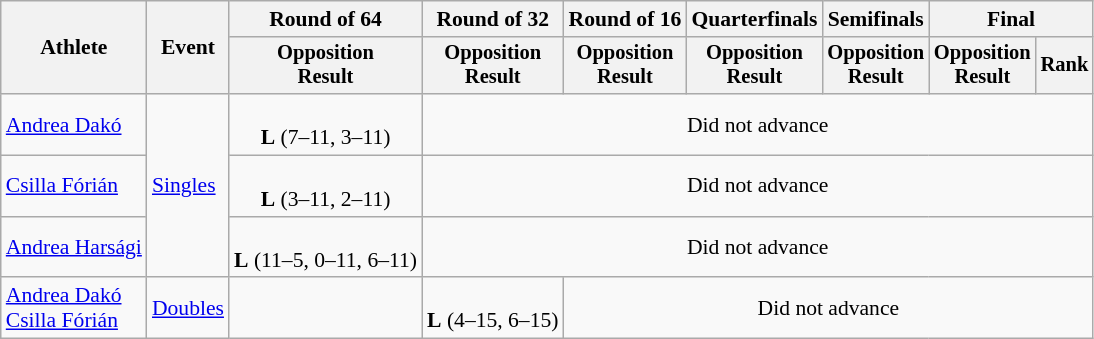<table class="wikitable" style="font-size:90%">
<tr>
<th rowspan="2">Athlete</th>
<th rowspan="2">Event</th>
<th>Round of 64</th>
<th>Round of 32</th>
<th>Round of 16</th>
<th>Quarterfinals</th>
<th>Semifinals</th>
<th colspan=2>Final</th>
</tr>
<tr style="font-size:95%">
<th>Opposition<br>Result</th>
<th>Opposition<br>Result</th>
<th>Opposition<br>Result</th>
<th>Opposition<br>Result</th>
<th>Opposition<br>Result</th>
<th>Opposition<br>Result</th>
<th>Rank</th>
</tr>
<tr align=center>
<td align=left><a href='#'>Andrea Dakó</a></td>
<td align=left rowspan=3><a href='#'>Singles</a></td>
<td><br><strong>L</strong> (7–11, 3–11)</td>
<td colspan=6>Did not advance</td>
</tr>
<tr align=center>
<td align=left><a href='#'>Csilla Fórián</a></td>
<td><br><strong>L</strong> (3–11, 2–11)</td>
<td colspan=6>Did not advance</td>
</tr>
<tr align=center>
<td align=left><a href='#'>Andrea Harsági</a></td>
<td><br><strong>L</strong> (11–5, 0–11, 6–11)</td>
<td colspan=6>Did not advance</td>
</tr>
<tr align=center>
<td align=left><a href='#'>Andrea Dakó</a><br><a href='#'>Csilla Fórián</a></td>
<td align=left><a href='#'>Doubles</a></td>
<td></td>
<td><br><strong>L</strong> (4–15, 6–15)</td>
<td colspan=5>Did not advance</td>
</tr>
</table>
